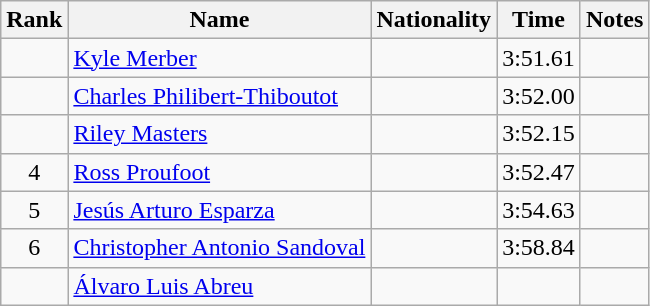<table class="wikitable sortable" style="text-align:center">
<tr>
<th>Rank</th>
<th>Name</th>
<th>Nationality</th>
<th>Time</th>
<th>Notes</th>
</tr>
<tr>
<td></td>
<td align=left><a href='#'>Kyle Merber</a></td>
<td align=left></td>
<td>3:51.61</td>
<td></td>
</tr>
<tr>
<td></td>
<td align=left><a href='#'>Charles Philibert-Thiboutot</a></td>
<td align=left></td>
<td>3:52.00</td>
<td></td>
</tr>
<tr>
<td></td>
<td align=left><a href='#'>Riley Masters</a></td>
<td align=left></td>
<td>3:52.15</td>
<td></td>
</tr>
<tr>
<td>4</td>
<td align=left><a href='#'>Ross Proufoot</a></td>
<td align=left></td>
<td>3:52.47</td>
<td></td>
</tr>
<tr>
<td>5</td>
<td align=left><a href='#'>Jesús Arturo Esparza</a></td>
<td align=left></td>
<td>3:54.63</td>
<td></td>
</tr>
<tr>
<td>6</td>
<td align=left><a href='#'>Christopher Antonio Sandoval</a></td>
<td align=left></td>
<td>3:58.84</td>
<td></td>
</tr>
<tr>
<td></td>
<td align=left><a href='#'>Álvaro Luis Abreu</a></td>
<td align=left></td>
<td></td>
<td></td>
</tr>
</table>
